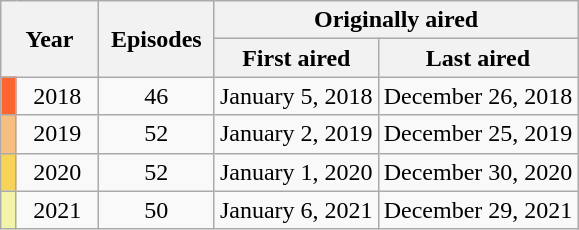<table class="wikitable" style="text-align: center;">
<tr>
<th style="padding: 0 16px;" colspan="2" rowspan="2">Year</th>
<th style="padding: 0 8px;" rowspan="2">Episodes</th>
<th colspan="2">Originally aired</th>
</tr>
<tr>
<th style="padding: 0 12px;">First aired</th>
<th>Last aired</th>
</tr>
<tr>
<td style="background:#FE642E; height:10px;"></td>
<td>2018</td>
<td>46</td>
<td>January 5, 2018</td>
<td>December 26, 2018</td>
</tr>
<tr>
<td style="background:#F7BE81; height:10px;"></td>
<td>2019</td>
<td>52</td>
<td>January 2, 2019</td>
<td>December 25, 2019</td>
</tr>
<tr>
<td style="background:#F7D358; height:10px;"></td>
<td>2020</td>
<td>52</td>
<td>January 1, 2020</td>
<td>December 30, 2020</td>
</tr>
<tr>
<td style="background:#F2F5A9; height:10px;"></td>
<td>2021</td>
<td>50</td>
<td>January 6, 2021</td>
<td>December 29, 2021</td>
</tr>
</table>
